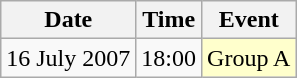<table class = "wikitable" style="text-align:center;">
<tr>
<th>Date</th>
<th>Time</th>
<th>Event</th>
</tr>
<tr>
<td>16 July 2007</td>
<td>18:00</td>
<td bgcolor=ffffcc>Group A</td>
</tr>
</table>
